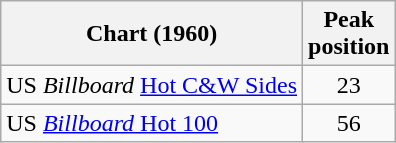<table class="wikitable sortable">
<tr>
<th>Chart (1960)</th>
<th>Peak<br>position</th>
</tr>
<tr>
<td>US <em>Billboard</em> <a href='#'>Hot C&W Sides</a></td>
<td align="center">23</td>
</tr>
<tr>
<td>US <a href='#'><em>Billboard</em> Hot 100</a></td>
<td align="center">56</td>
</tr>
</table>
